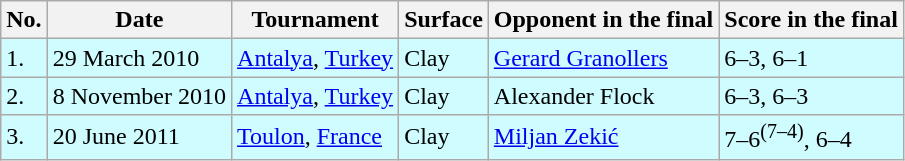<table class="sortable wikitable">
<tr>
<th>No.</th>
<th>Date</th>
<th>Tournament</th>
<th>Surface</th>
<th>Opponent in the final</th>
<th>Score in the final</th>
</tr>
<tr bgcolor="CFFCFF">
<td>1.</td>
<td>29 March 2010</td>
<td><a href='#'>Antalya</a>, <a href='#'>Turkey</a></td>
<td>Clay</td>
<td> <a href='#'>Gerard Granollers</a></td>
<td>6–3, 6–1</td>
</tr>
<tr bgcolor="CFFCFF">
<td>2.</td>
<td>8 November 2010</td>
<td><a href='#'>Antalya</a>, <a href='#'>Turkey</a></td>
<td>Clay</td>
<td> Alexander Flock</td>
<td>6–3, 6–3</td>
</tr>
<tr bgcolor="CFFCFF">
<td>3.</td>
<td>20 June 2011</td>
<td><a href='#'>Toulon</a>, <a href='#'>France</a></td>
<td>Clay</td>
<td> <a href='#'>Miljan Zekić</a></td>
<td>7–6<sup>(7–4)</sup>, 6–4</td>
</tr>
</table>
